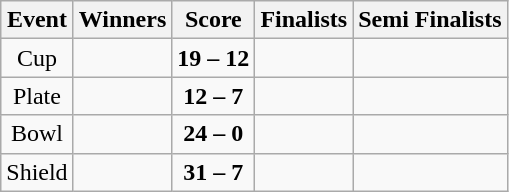<table class="wikitable" style="text-align: center">
<tr>
<th>Event</th>
<th>Winners</th>
<th>Score</th>
<th>Finalists</th>
<th>Semi Finalists</th>
</tr>
<tr>
<td>Cup</td>
<td align=left><strong></strong></td>
<td><strong>19 – 12</strong></td>
<td align=left></td>
<td align=left><br></td>
</tr>
<tr>
<td>Plate</td>
<td align=left><strong></strong></td>
<td><strong>12 – 7</strong></td>
<td align=left></td>
<td align=left><br></td>
</tr>
<tr>
<td>Bowl</td>
<td align=left><strong></strong></td>
<td><strong>24 – 0</strong></td>
<td align=left></td>
<td align=left><br></td>
</tr>
<tr>
<td>Shield</td>
<td align=left><strong></strong></td>
<td><strong>31 – 7</strong></td>
<td align=left></td>
<td align=left><br></td>
</tr>
</table>
